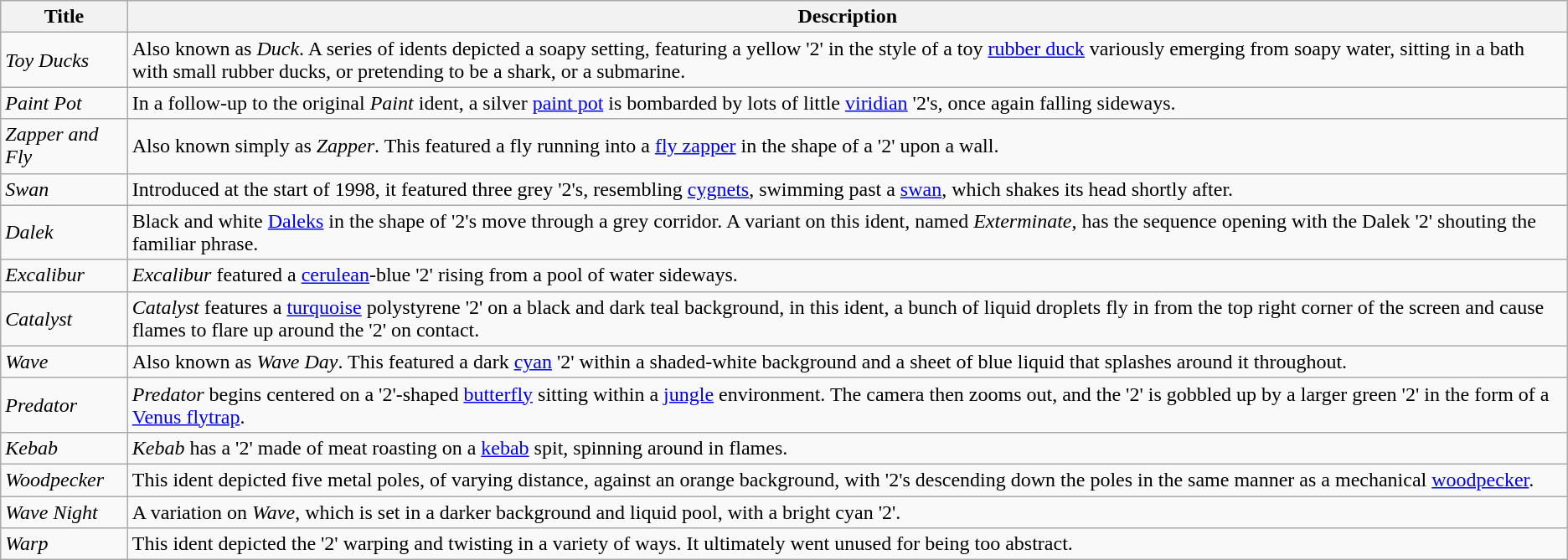<table class="wikitable">
<tr>
<th>Title</th>
<th>Description</th>
</tr>
<tr>
<td><em>Toy Ducks</em></td>
<td>Also known as <em>Duck</em>. A series of idents depicted a soapy setting, featuring a yellow '2' in the style of a toy <a href='#'>rubber duck</a> variously emerging from soapy water, sitting in a bath with small rubber ducks, or pretending to be a shark, or a submarine.</td>
</tr>
<tr>
<td><em>Paint Pot</em></td>
<td>In a follow-up to the original <em>Paint</em> ident, a silver <a href='#'>paint pot</a> is bombarded by lots of little <a href='#'>viridian</a> '2's, once again falling sideways.</td>
</tr>
<tr>
<td><em>Zapper and Fly</em></td>
<td>Also known simply as <em>Zapper</em>. This featured a fly running into a <a href='#'>fly zapper</a> in the shape of a '2' upon a wall.</td>
</tr>
<tr>
<td><em>Swan</em></td>
<td>Introduced at the start of 1998, it featured three grey '2's, resembling <a href='#'>cygnets</a>, swimming past a <a href='#'>swan</a>, which shakes its head shortly after.</td>
</tr>
<tr>
<td><em>Dalek</em></td>
<td>Black and white <a href='#'>Daleks</a> in the shape of '2's move through a grey corridor. A variant on this ident, named <em>Exterminate</em>, has the sequence opening with the Dalek '2' shouting the familiar phrase.</td>
</tr>
<tr>
<td><em>Excalibur</em></td>
<td><em>Excalibur</em> featured a <a href='#'>cerulean</a>-blue '2' rising from a pool of water sideways.</td>
</tr>
<tr>
<td><em>Catalyst</em></td>
<td><em>Catalyst</em> features a <a href='#'>turquoise</a> polystyrene '2' on a black and dark teal background, in this ident, a bunch of liquid droplets fly in from the top right corner of the screen and cause flames to flare up around the '2' on contact.</td>
</tr>
<tr>
<td><em>Wave</em></td>
<td>Also known as <em>Wave Day</em>. This featured a dark <a href='#'>cyan</a> '2' within a shaded-white background and a sheet of blue liquid that splashes around it throughout.</td>
</tr>
<tr>
<td><em>Predator</em></td>
<td><em>Predator</em> begins centered on a '2'-shaped <a href='#'>butterfly</a> sitting within a <a href='#'>jungle</a> environment. The camera then zooms out, and the '2' is gobbled up by a larger green '2' in the form of a <a href='#'>Venus flytrap</a>.</td>
</tr>
<tr>
<td><em>Kebab</em></td>
<td><em>Kebab</em> has a '2' made of meat roasting on a <a href='#'>kebab</a> spit, spinning around in flames.</td>
</tr>
<tr>
<td><em>Woodpecker</em></td>
<td>This ident depicted five metal poles, of varying distance, against an orange background, with '2's descending down the poles in the same manner as a mechanical <a href='#'>woodpecker</a>.</td>
</tr>
<tr>
<td><em>Wave Night</em></td>
<td>A variation on <em>Wave</em>, which is set in a darker background and liquid pool, with a bright cyan '2'.</td>
</tr>
<tr>
<td><em>Warp</em></td>
<td>This ident depicted the '2' warping and twisting in a variety of ways. It ultimately went unused for being too abstract.</td>
</tr>
</table>
